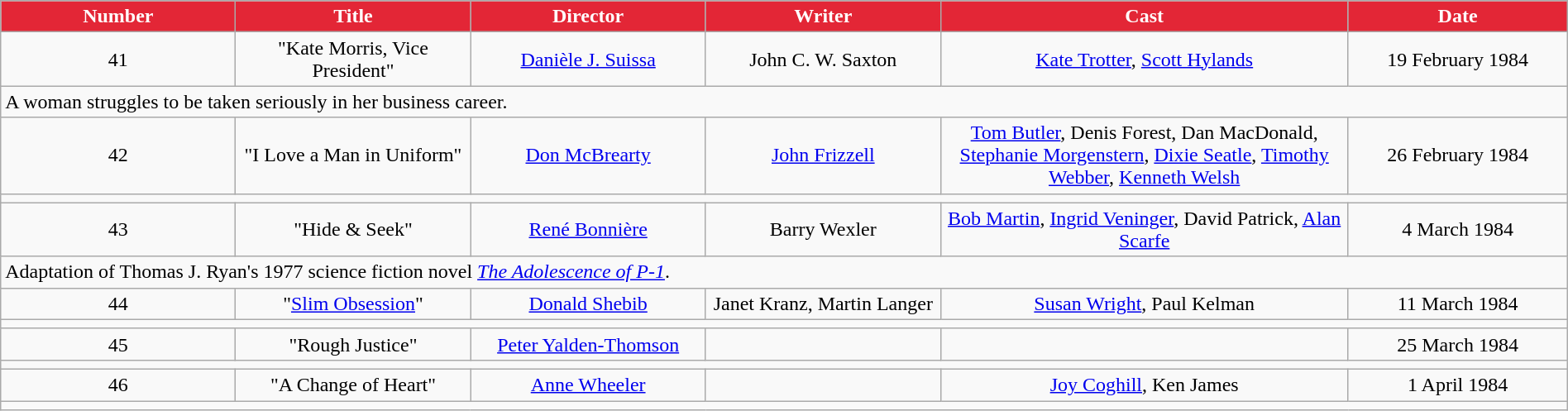<table class="wikitable sortable" style="text-align:center" width=100%>
<tr>
<th style="background-color: #e32636; color: white; width:15%;">Number</th>
<th style="background-color: #e32636; color: white; width:15%;">Title</th>
<th style="background-color: #e32636; color: white; width:15%;">Director</th>
<th style="background-color: #e32636; color: white; width:15%;">Writer</th>
<th style="background-color: #e32636; color: white; width:26%;">Cast</th>
<th style="background-color: #e32636; color: white; width:26%;">Date</th>
</tr>
<tr>
<td>41</td>
<td>"Kate Morris, Vice President"</td>
<td><a href='#'>Danièle J. Suissa</a></td>
<td>John C. W. Saxton</td>
<td><a href='#'>Kate Trotter</a>, <a href='#'>Scott Hylands</a></td>
<td>19 February 1984</td>
</tr>
<tr>
<td align=left colspan=6>A woman struggles to be taken seriously in her business career.</td>
</tr>
<tr>
<td>42</td>
<td>"I Love a Man in Uniform"</td>
<td><a href='#'>Don McBrearty</a></td>
<td><a href='#'>John Frizzell</a></td>
<td><a href='#'>Tom Butler</a>, Denis Forest, Dan MacDonald, <a href='#'>Stephanie Morgenstern</a>, <a href='#'>Dixie Seatle</a>, <a href='#'>Timothy Webber</a>, <a href='#'>Kenneth Welsh</a></td>
<td>26 February 1984</td>
</tr>
<tr>
<td align=left colspan=6></td>
</tr>
<tr>
<td>43</td>
<td>"Hide & Seek"</td>
<td><a href='#'>René Bonnière</a></td>
<td>Barry Wexler</td>
<td><a href='#'>Bob Martin</a>, <a href='#'>Ingrid Veninger</a>, David Patrick, <a href='#'>Alan Scarfe</a></td>
<td>4 March 1984</td>
</tr>
<tr>
<td align=left colspan=6>Adaptation of Thomas J. Ryan's 1977 science fiction novel <em><a href='#'>The Adolescence of P-1</a></em>.</td>
</tr>
<tr>
<td>44</td>
<td>"<a href='#'>Slim Obsession</a>"</td>
<td><a href='#'>Donald Shebib</a></td>
<td>Janet Kranz, Martin Langer</td>
<td><a href='#'>Susan Wright</a>, Paul Kelman</td>
<td>11 March 1984</td>
</tr>
<tr>
<td align=left colspan=6></td>
</tr>
<tr>
<td>45</td>
<td>"Rough Justice"</td>
<td><a href='#'>Peter Yalden-Thomson</a></td>
<td></td>
<td></td>
<td>25 March 1984</td>
</tr>
<tr>
<td align=left colspan=6></td>
</tr>
<tr>
<td>46</td>
<td>"A Change of Heart"</td>
<td><a href='#'>Anne Wheeler</a></td>
<td></td>
<td><a href='#'>Joy Coghill</a>, Ken James</td>
<td>1 April 1984</td>
</tr>
<tr>
<td align=left colspan=6></td>
</tr>
</table>
